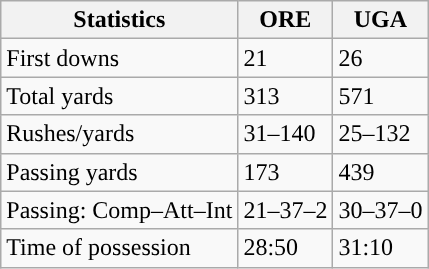<table class="wikitable" style="float: left;">
<tr>
<th>Statistics</th>
<th>ORE</th>
<th>UGA</th>
</tr>
<tr>
<td>First downs</td>
<td>21</td>
<td>26</td>
</tr>
<tr>
<td>Total yards</td>
<td>313</td>
<td>571</td>
</tr>
<tr>
<td>Rushes/yards</td>
<td>31–140</td>
<td>25–132</td>
</tr>
<tr>
<td>Passing yards</td>
<td>173</td>
<td>439</td>
</tr>
<tr>
<td>Passing: Comp–Att–Int</td>
<td>21–37–2</td>
<td>30–37–0</td>
</tr>
<tr>
<td>Time of possession</td>
<td>28:50</td>
<td>31:10</td>
</tr>
</table>
